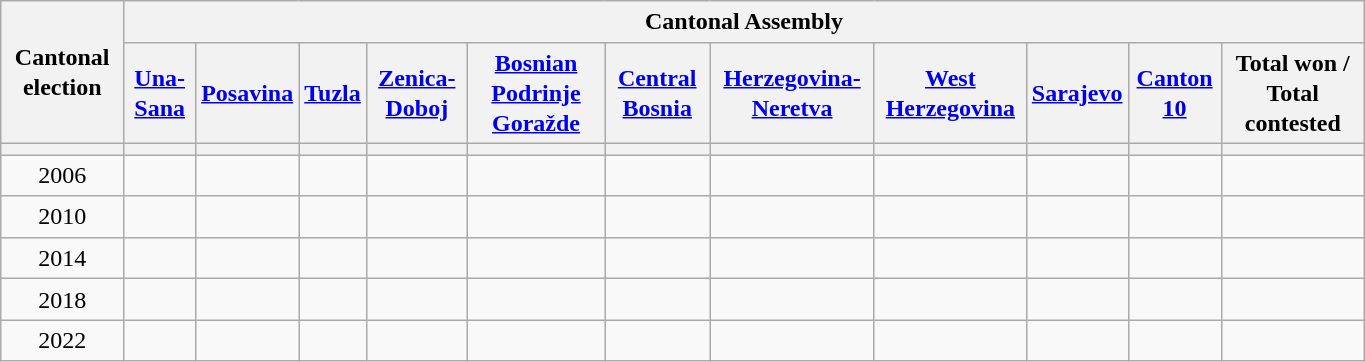<table class="wikitable collapsible collapsed" style="text-align:center; width:72%; line-height:126%; margin-bottom:0">
<tr>
<th rowspan=2>Cantonal election</th>
<th colspan=14>Cantonal Assembly</th>
</tr>
<tr>
<th><a href='#'>Una-Sana</a></th>
<th><a href='#'>Posavina</a></th>
<th><a href='#'>Tuzla</a></th>
<th><a href='#'>Zenica-Doboj</a></th>
<th><a href='#'>Bosnian Podrinje Goražde</a></th>
<th><a href='#'>Central Bosnia</a></th>
<th><a href='#'>Herzegovina-Neretva</a></th>
<th><a href='#'>West Herzegovina</a></th>
<th><a href='#'>Sarajevo</a></th>
<th><a href='#'>Canton 10</a></th>
<th>Total won / Total contested</th>
</tr>
<tr>
<th></th>
<th></th>
<th></th>
<th></th>
<th></th>
<th></th>
<th></th>
<th></th>
<th></th>
<th></th>
<th></th>
<th></th>
</tr>
<tr>
<td>2006</td>
<td></td>
<td></td>
<td></td>
<td></td>
<td></td>
<td></td>
<td></td>
<td></td>
<td></td>
<td></td>
<td></td>
</tr>
<tr>
<td>2010</td>
<td></td>
<td></td>
<td></td>
<td></td>
<td></td>
<td></td>
<td></td>
<td></td>
<td></td>
<td></td>
<td></td>
</tr>
<tr>
<td>2014</td>
<td></td>
<td></td>
<td></td>
<td></td>
<td></td>
<td></td>
<td></td>
<td></td>
<td></td>
<td></td>
<td></td>
</tr>
<tr>
<td>2018</td>
<td></td>
<td></td>
<td></td>
<td></td>
<td></td>
<td></td>
<td></td>
<td></td>
<td></td>
<td></td>
<td></td>
</tr>
<tr>
<td>2022</td>
<td></td>
<td></td>
<td></td>
<td></td>
<td></td>
<td></td>
<td></td>
<td></td>
<td></td>
<td></td>
<td></td>
</tr>
</table>
